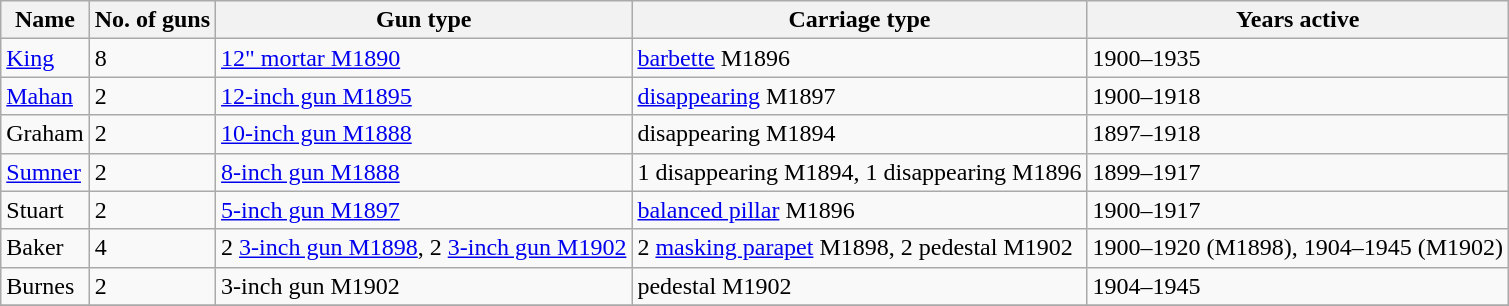<table class="wikitable">
<tr>
<th>Name</th>
<th>No. of guns</th>
<th>Gun type</th>
<th>Carriage type</th>
<th>Years active</th>
</tr>
<tr>
<td><a href='#'>King</a></td>
<td>8</td>
<td><a href='#'>12" mortar M1890</a></td>
<td><a href='#'>barbette</a> M1896</td>
<td>1900–1935</td>
</tr>
<tr>
<td><a href='#'>Mahan</a></td>
<td>2</td>
<td><a href='#'>12-inch gun M1895</a></td>
<td><a href='#'>disappearing</a> M1897</td>
<td>1900–1918</td>
</tr>
<tr>
<td>Graham</td>
<td>2</td>
<td><a href='#'>10-inch gun M1888</a></td>
<td>disappearing M1894</td>
<td>1897–1918</td>
</tr>
<tr>
<td><a href='#'>Sumner</a></td>
<td>2</td>
<td><a href='#'>8-inch gun M1888</a></td>
<td>1 disappearing M1894, 1 disappearing M1896</td>
<td>1899–1917</td>
</tr>
<tr>
<td>Stuart</td>
<td>2</td>
<td><a href='#'>5-inch gun M1897</a></td>
<td><a href='#'>balanced pillar</a> M1896</td>
<td>1900–1917</td>
</tr>
<tr>
<td>Baker</td>
<td>4</td>
<td>2 <a href='#'>3-inch gun M1898</a>, 2 <a href='#'>3-inch gun M1902</a></td>
<td>2 <a href='#'>masking parapet</a> M1898, 2 pedestal M1902</td>
<td>1900–1920 (M1898), 1904–1945 (M1902)</td>
</tr>
<tr>
<td>Burnes</td>
<td>2</td>
<td>3-inch gun M1902</td>
<td>pedestal M1902</td>
<td>1904–1945</td>
</tr>
<tr>
</tr>
</table>
